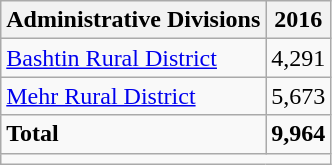<table class="wikitable">
<tr>
<th>Administrative Divisions</th>
<th>2016</th>
</tr>
<tr>
<td><a href='#'>Bashtin Rural District</a></td>
<td style="text-align: right;">4,291</td>
</tr>
<tr>
<td><a href='#'>Mehr Rural District</a></td>
<td style="text-align: right;">5,673</td>
</tr>
<tr>
<td><strong>Total</strong></td>
<td style="text-align: right;"><strong>9,964</strong></td>
</tr>
<tr>
<td colspan=2></td>
</tr>
</table>
